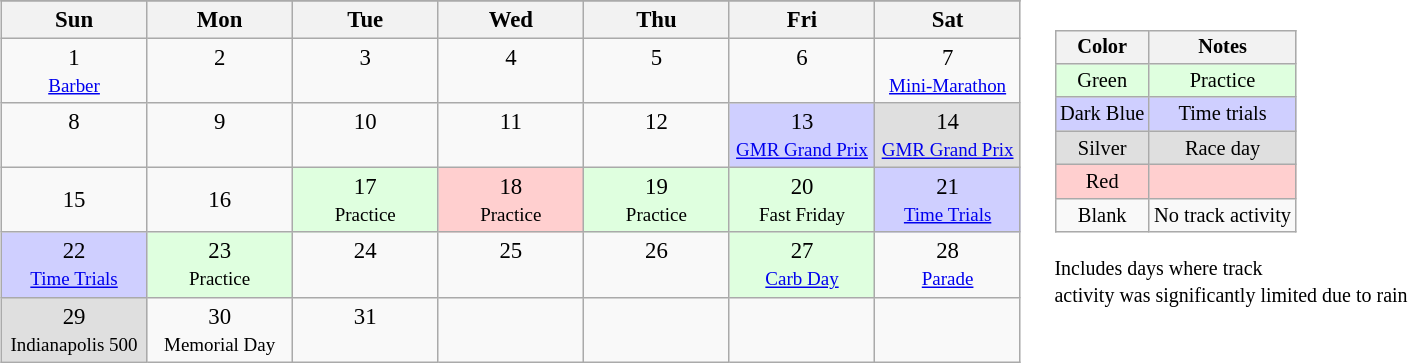<table>
<tr>
<td><br><table style="text-align:center; font-size:95%" class="wikitable">
<tr>
</tr>
<tr>
<th scope="col" width="90">Sun</th>
<th scope="col" width="90">Mon</th>
<th scope="col" width="90">Tue</th>
<th scope="col" width="90">Wed</th>
<th scope="col" width="90">Thu</th>
<th scope="col" width="90">Fri</th>
<th scope="col" width="90">Sat</th>
</tr>
<tr>
<td>1<br><small><a href='#'>Barber</a></small></td>
<td>2<br> <br></td>
<td>3<br> <br></td>
<td>4<br> <br></td>
<td>5<br> <br></td>
<td>6<br> <br></td>
<td>7<br><small><a href='#'>Mini-Marathon</a></small></td>
</tr>
<tr>
<td>8<br> <br></td>
<td>9<br> <br></td>
<td>10<br> <br></td>
<td>11<br> <br></td>
<td>12<br> <br></td>
<td style="background:#CFCFFF;">13<br><small><a href='#'>GMR Grand Prix</a></small></td>
<td style="background:#DFDFDF;">14<br><small><a href='#'>GMR Grand Prix</a></small></td>
</tr>
<tr>
<td>15</td>
<td>16</td>
<td style="background:#DFFFDF;">17<br><small>Practice</small><br></td>
<td style="background:#FFCFCF;">18<br><small>Practice</small><br></td>
<td style="background:#DFFFDF;">19<br><small>Practice</small><br></td>
<td style="background:#DFFFDF;">20<br><small>Fast Friday</small></td>
<td style="background:#CFCFFF;">21<br><small><a href='#'>Time Trials</a><br></small></td>
</tr>
<tr>
<td style="background:#CFCFFF;">22<br><small><a href='#'>Time Trials</a><br></small></td>
<td style="background:#DFFFDF;">23<br><small>Practice</small><br></td>
<td>24<br> <br></td>
<td>25<br> <br></td>
<td>26<br> <br></td>
<td style="background:#DFFFDF;">27<br><small><a href='#'>Carb Day</a></small><br></td>
<td>28<br><small><a href='#'>Parade</a></small></td>
</tr>
<tr>
<td style="background:#DFDFDF;">29<br><small>Indianapolis 500</small></td>
<td>30<br><small>Memorial Day</small></td>
<td>31<br> <br></td>
<td> </td>
<td> </td>
<td> </td>
<td> </td>
</tr>
</table>
</td>
<td valign="top"><br><table>
<tr>
<td><br><table style="margin-right:0; font-size:85%; text-align:center;" class="wikitable">
<tr>
<th>Color</th>
<th>Notes</th>
</tr>
<tr style="background:#DFFFDF;">
<td>Green</td>
<td>Practice</td>
</tr>
<tr style="background:#CFCFFF;">
<td>Dark Blue</td>
<td>Time trials</td>
</tr>
<tr style="background:#DFDFDF;">
<td>Silver</td>
<td>Race day</td>
</tr>
<tr style="background:#FFCFCF;">
<td>Red</td>
<td></td>
</tr>
<tr>
<td>Blank</td>
<td>No track activity</td>
</tr>
</table>
 <small>Includes days where track<br>activity was significantly limited due to rain</small></td>
</tr>
</table>
</td>
</tr>
</table>
